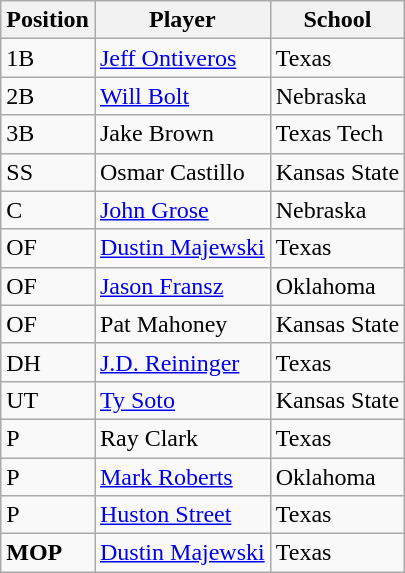<table class="wikitable">
<tr>
<th>Position</th>
<th>Player</th>
<th>School</th>
</tr>
<tr>
<td>1B</td>
<td><a href='#'>Jeff Ontiveros</a></td>
<td>Texas</td>
</tr>
<tr>
<td>2B</td>
<td><a href='#'>Will Bolt</a></td>
<td>Nebraska</td>
</tr>
<tr>
<td>3B</td>
<td>Jake Brown</td>
<td>Texas Tech</td>
</tr>
<tr>
<td>SS</td>
<td>Osmar Castillo</td>
<td>Kansas State</td>
</tr>
<tr>
<td>C</td>
<td><a href='#'>John Grose</a></td>
<td>Nebraska</td>
</tr>
<tr>
<td>OF</td>
<td><a href='#'>Dustin Majewski</a></td>
<td>Texas</td>
</tr>
<tr>
<td>OF</td>
<td><a href='#'>Jason Fransz</a></td>
<td>Oklahoma</td>
</tr>
<tr>
<td>OF</td>
<td>Pat Mahoney</td>
<td>Kansas State</td>
</tr>
<tr>
<td>DH</td>
<td><a href='#'>J.D. Reininger</a></td>
<td>Texas</td>
</tr>
<tr>
<td>UT</td>
<td><a href='#'>Ty Soto</a></td>
<td>Kansas State</td>
</tr>
<tr>
<td>P</td>
<td>Ray Clark</td>
<td>Texas</td>
</tr>
<tr>
<td>P</td>
<td><a href='#'>Mark Roberts</a></td>
<td>Oklahoma</td>
</tr>
<tr>
<td>P</td>
<td><a href='#'>Huston Street</a></td>
<td>Texas</td>
</tr>
<tr>
<td><strong>MOP</strong></td>
<td><a href='#'>Dustin Majewski</a></td>
<td>Texas</td>
</tr>
</table>
